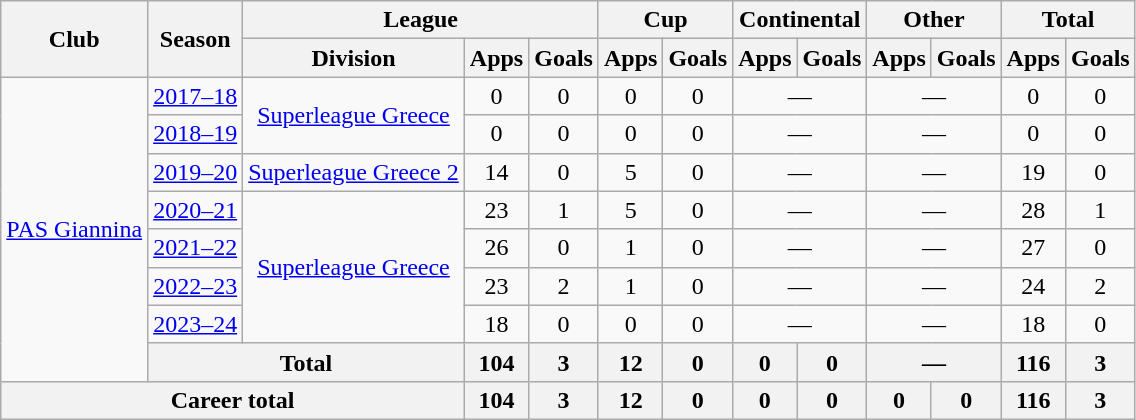<table class="wikitable" style="text-align: center">
<tr>
<th rowspan="2">Club</th>
<th rowspan="2">Season</th>
<th colspan="3">League</th>
<th colspan="2">Cup</th>
<th colspan="2">Continental</th>
<th colspan="2">Other</th>
<th colspan="2">Total</th>
</tr>
<tr>
<th>Division</th>
<th>Apps</th>
<th>Goals</th>
<th>Apps</th>
<th>Goals</th>
<th>Apps</th>
<th>Goals</th>
<th>Apps</th>
<th>Goals</th>
<th>Apps</th>
<th>Goals</th>
</tr>
<tr>
<td rowspan="8"><a href='#'>PAS Giannina</a></td>
<td><a href='#'>2017–18</a></td>
<td rowspan="2"><a href='#'>Superleague Greece</a></td>
<td>0</td>
<td>0</td>
<td>0</td>
<td>0</td>
<td colspan="2">—</td>
<td colspan="2">—</td>
<td>0</td>
<td>0</td>
</tr>
<tr>
<td><a href='#'>2018–19</a></td>
<td>0</td>
<td>0</td>
<td>0</td>
<td>0</td>
<td colspan="2">—</td>
<td colspan="2">—</td>
<td>0</td>
<td>0</td>
</tr>
<tr>
<td><a href='#'>2019–20</a></td>
<td><a href='#'>Superleague Greece 2</a></td>
<td>14</td>
<td>0</td>
<td>5</td>
<td>0</td>
<td colspan="2">—</td>
<td colspan="2">—</td>
<td>19</td>
<td>0</td>
</tr>
<tr>
<td><a href='#'>2020–21</a></td>
<td rowspan="4"><a href='#'>Superleague Greece</a></td>
<td>23</td>
<td>1</td>
<td>5</td>
<td>0</td>
<td colspan="2">—</td>
<td colspan="2">—</td>
<td>28</td>
<td>1</td>
</tr>
<tr>
<td><a href='#'>2021–22</a></td>
<td>26</td>
<td>0</td>
<td>1</td>
<td>0</td>
<td colspan="2">—</td>
<td colspan="2">—</td>
<td>27</td>
<td>0</td>
</tr>
<tr>
<td><a href='#'>2022–23</a></td>
<td>23</td>
<td>2</td>
<td>1</td>
<td>0</td>
<td colspan="2">—</td>
<td colspan="2">—</td>
<td>24</td>
<td>2</td>
</tr>
<tr>
<td><a href='#'>2023–24</a></td>
<td>18</td>
<td>0</td>
<td>0</td>
<td>0</td>
<td colspan="2">—</td>
<td colspan="2">—</td>
<td>18</td>
<td>0</td>
</tr>
<tr>
<th colspan="2">Total</th>
<th>104</th>
<th>3</th>
<th>12</th>
<th>0</th>
<th>0</th>
<th>0</th>
<th colspan="2">—</th>
<th>116</th>
<th>3</th>
</tr>
<tr>
<th colspan="3">Career total</th>
<th>104</th>
<th>3</th>
<th>12</th>
<th>0</th>
<th>0</th>
<th>0</th>
<th>0</th>
<th>0</th>
<th>116</th>
<th>3</th>
</tr>
</table>
